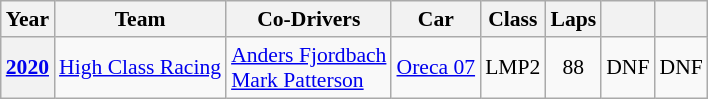<table class="wikitable" style="text-align:center; font-size:90%">
<tr>
<th>Year</th>
<th>Team</th>
<th>Co-Drivers</th>
<th>Car</th>
<th>Class</th>
<th>Laps</th>
<th></th>
<th></th>
</tr>
<tr>
<th><a href='#'>2020</a></th>
<td align="left"nowrap> <a href='#'>High Class Racing</a></td>
<td align="left"nowrap> <a href='#'>Anders Fjordbach</a><br> <a href='#'>Mark Patterson</a></td>
<td align="left"nowrap><a href='#'>Oreca 07</a></td>
<td>LMP2</td>
<td>88</td>
<td>DNF</td>
<td>DNF</td>
</tr>
</table>
